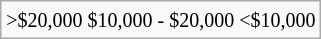<table class="wikitable">
<tr>
<td><small> >$20,000  $10,000 - $20,000  <$10,000</small></td>
</tr>
</table>
